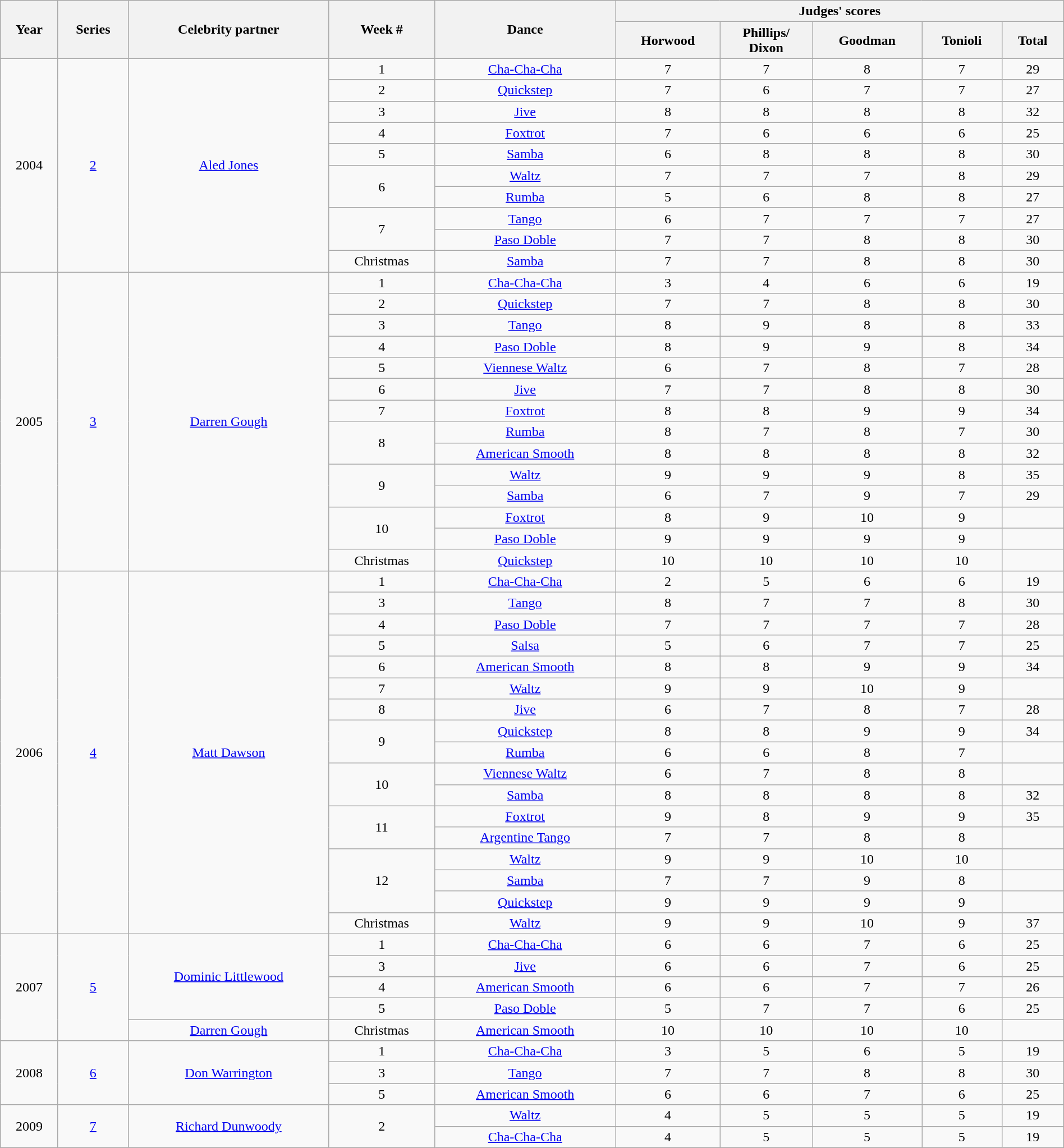<table class="wikitable" style="text-align: center; width: 100%;">
<tr>
<th rowspan="2">Year</th>
<th rowspan="2">Series</th>
<th rowspan="2">Celebrity partner</th>
<th rowspan="2">Week #</th>
<th rowspan="2">Dance</th>
<th colspan="5">Judges' scores</th>
</tr>
<tr>
<th>Horwood</th>
<th>Phillips/<br>Dixon</th>
<th>Goodman</th>
<th>Tonioli</th>
<th>Total</th>
</tr>
<tr>
<td rowspan="10">2004</td>
<td rowspan="10"><a href='#'>2</a></td>
<td rowspan="10"><a href='#'>Aled Jones</a></td>
<td>1</td>
<td><a href='#'>Cha-Cha-Cha</a></td>
<td>7</td>
<td>7</td>
<td>8</td>
<td>7</td>
<td>29</td>
</tr>
<tr>
<td>2</td>
<td><a href='#'>Quickstep</a></td>
<td>7</td>
<td>6</td>
<td>7</td>
<td>7</td>
<td>27</td>
</tr>
<tr>
<td>3</td>
<td><a href='#'>Jive</a></td>
<td>8</td>
<td>8</td>
<td>8</td>
<td>8</td>
<td>32</td>
</tr>
<tr>
<td>4</td>
<td><a href='#'>Foxtrot</a></td>
<td>7</td>
<td>6</td>
<td>6</td>
<td>6</td>
<td>25</td>
</tr>
<tr>
<td>5</td>
<td><a href='#'>Samba</a></td>
<td>6</td>
<td>8</td>
<td>8</td>
<td>8</td>
<td>30</td>
</tr>
<tr>
<td rowspan="2">6</td>
<td><a href='#'>Waltz</a></td>
<td>7</td>
<td>7</td>
<td>7</td>
<td>8</td>
<td>29</td>
</tr>
<tr>
<td><a href='#'>Rumba</a></td>
<td>5</td>
<td>6</td>
<td>8</td>
<td>8</td>
<td>27</td>
</tr>
<tr>
<td rowspan="2">7</td>
<td><a href='#'>Tango</a></td>
<td>6</td>
<td>7</td>
<td>7</td>
<td>7</td>
<td>27</td>
</tr>
<tr>
<td><a href='#'>Paso Doble</a></td>
<td>7</td>
<td>7</td>
<td>8</td>
<td>8</td>
<td>30</td>
</tr>
<tr>
<td>Christmas</td>
<td><a href='#'>Samba</a></td>
<td>7</td>
<td>7</td>
<td>8</td>
<td>8</td>
<td>30</td>
</tr>
<tr>
<td rowspan="14">2005</td>
<td rowspan="14"><a href='#'>3</a></td>
<td rowspan="14"><a href='#'>Darren Gough</a></td>
<td>1</td>
<td><a href='#'>Cha-Cha-Cha</a></td>
<td>3</td>
<td>4</td>
<td>6</td>
<td>6</td>
<td>19</td>
</tr>
<tr>
<td>2</td>
<td><a href='#'>Quickstep</a></td>
<td>7</td>
<td>7</td>
<td>8</td>
<td>8</td>
<td>30</td>
</tr>
<tr>
<td>3</td>
<td><a href='#'>Tango</a></td>
<td>8</td>
<td>9</td>
<td>8</td>
<td>8</td>
<td>33</td>
</tr>
<tr>
<td>4</td>
<td><a href='#'>Paso Doble</a></td>
<td>8</td>
<td>9</td>
<td>9</td>
<td>8</td>
<td>34</td>
</tr>
<tr>
<td>5</td>
<td><a href='#'>Viennese Waltz</a></td>
<td>6</td>
<td>7</td>
<td>8</td>
<td>7</td>
<td>28</td>
</tr>
<tr>
<td>6</td>
<td><a href='#'>Jive</a></td>
<td>7</td>
<td>7</td>
<td>8</td>
<td>8</td>
<td>30</td>
</tr>
<tr>
<td>7</td>
<td><a href='#'>Foxtrot</a></td>
<td>8</td>
<td>8</td>
<td>9</td>
<td>9</td>
<td>34</td>
</tr>
<tr>
<td rowspan="2">8</td>
<td><a href='#'>Rumba</a></td>
<td>8</td>
<td>7</td>
<td>8</td>
<td>7</td>
<td>30</td>
</tr>
<tr>
<td><a href='#'>American Smooth</a></td>
<td>8</td>
<td>8</td>
<td>8</td>
<td>8</td>
<td>32</td>
</tr>
<tr>
<td rowspan="2">9</td>
<td><a href='#'>Waltz</a></td>
<td>9</td>
<td>9</td>
<td>9</td>
<td>8</td>
<td>35</td>
</tr>
<tr>
<td><a href='#'>Samba</a></td>
<td>6</td>
<td>7</td>
<td>9</td>
<td>7</td>
<td>29</td>
</tr>
<tr>
<td rowspan="2">10</td>
<td><a href='#'>Foxtrot</a></td>
<td>8</td>
<td>9</td>
<td>10</td>
<td>9</td>
<td></td>
</tr>
<tr>
<td><a href='#'>Paso Doble</a></td>
<td>9</td>
<td>9</td>
<td>9</td>
<td>9</td>
<td></td>
</tr>
<tr>
<td>Christmas</td>
<td><a href='#'>Quickstep</a></td>
<td>10</td>
<td>10</td>
<td>10</td>
<td>10</td>
<td></td>
</tr>
<tr>
<td rowspan="17">2006</td>
<td rowspan="17"><a href='#'>4</a></td>
<td rowspan="17"><a href='#'>Matt Dawson</a></td>
<td>1</td>
<td><a href='#'>Cha-Cha-Cha</a></td>
<td>2</td>
<td>5</td>
<td>6</td>
<td>6</td>
<td>19</td>
</tr>
<tr>
<td>3</td>
<td><a href='#'>Tango</a></td>
<td>8</td>
<td>7</td>
<td>7</td>
<td>8</td>
<td>30</td>
</tr>
<tr>
<td>4</td>
<td><a href='#'>Paso Doble</a></td>
<td>7</td>
<td>7</td>
<td>7</td>
<td>7</td>
<td>28</td>
</tr>
<tr>
<td>5</td>
<td><a href='#'>Salsa</a></td>
<td>5</td>
<td>6</td>
<td>7</td>
<td>7</td>
<td>25</td>
</tr>
<tr>
<td>6</td>
<td><a href='#'>American Smooth</a></td>
<td>8</td>
<td>8</td>
<td>9</td>
<td>9</td>
<td>34</td>
</tr>
<tr>
<td>7</td>
<td><a href='#'>Waltz</a></td>
<td>9</td>
<td>9</td>
<td>10</td>
<td>9</td>
<td></td>
</tr>
<tr>
<td>8</td>
<td><a href='#'>Jive</a></td>
<td>6</td>
<td>7</td>
<td>8</td>
<td>7</td>
<td>28</td>
</tr>
<tr>
<td rowspan="2">9</td>
<td><a href='#'>Quickstep</a></td>
<td>8</td>
<td>8</td>
<td>9</td>
<td>9</td>
<td>34</td>
</tr>
<tr>
<td><a href='#'>Rumba</a></td>
<td>6</td>
<td>6</td>
<td>8</td>
<td>7</td>
<td></td>
</tr>
<tr>
<td rowspan="2">10</td>
<td><a href='#'>Viennese Waltz</a></td>
<td>6</td>
<td>7</td>
<td>8</td>
<td>8</td>
<td></td>
</tr>
<tr>
<td><a href='#'>Samba</a></td>
<td>8</td>
<td>8</td>
<td>8</td>
<td>8</td>
<td>32</td>
</tr>
<tr>
<td rowspan="2">11</td>
<td><a href='#'>Foxtrot</a></td>
<td>9</td>
<td>8</td>
<td>9</td>
<td>9</td>
<td>35</td>
</tr>
<tr>
<td><a href='#'>Argentine Tango</a></td>
<td>7</td>
<td>7</td>
<td>8</td>
<td>8</td>
<td></td>
</tr>
<tr>
<td rowspan="3">12</td>
<td><a href='#'>Waltz</a></td>
<td>9</td>
<td>9</td>
<td>10</td>
<td>10</td>
<td></td>
</tr>
<tr>
<td><a href='#'>Samba</a></td>
<td>7</td>
<td>7</td>
<td>9</td>
<td>8</td>
<td></td>
</tr>
<tr>
<td><a href='#'>Quickstep</a></td>
<td>9</td>
<td>9</td>
<td>9</td>
<td>9</td>
<td></td>
</tr>
<tr>
<td>Christmas</td>
<td><a href='#'>Waltz</a></td>
<td>9</td>
<td>9</td>
<td>10</td>
<td>9</td>
<td>37</td>
</tr>
<tr>
<td rowspan="5">2007</td>
<td rowspan="5"><a href='#'>5</a></td>
<td rowspan="4"><a href='#'>Dominic Littlewood</a></td>
<td>1</td>
<td><a href='#'>Cha-Cha-Cha</a></td>
<td>6</td>
<td>6</td>
<td>7</td>
<td>6</td>
<td>25</td>
</tr>
<tr>
<td>3</td>
<td><a href='#'>Jive</a></td>
<td>6</td>
<td>6</td>
<td>7</td>
<td>6</td>
<td>25</td>
</tr>
<tr>
<td>4</td>
<td><a href='#'>American Smooth</a></td>
<td>6</td>
<td>6</td>
<td>7</td>
<td>7</td>
<td>26</td>
</tr>
<tr>
<td>5</td>
<td><a href='#'>Paso Doble</a></td>
<td>5</td>
<td>7</td>
<td>7</td>
<td>6</td>
<td>25</td>
</tr>
<tr>
<td><a href='#'>Darren Gough</a></td>
<td>Christmas</td>
<td><a href='#'>American Smooth</a></td>
<td>10</td>
<td>10</td>
<td>10</td>
<td>10</td>
<td></td>
</tr>
<tr>
<td rowspan="3">2008</td>
<td rowspan="3"><a href='#'>6</a></td>
<td rowspan="3"><a href='#'>Don Warrington</a></td>
<td>1</td>
<td><a href='#'>Cha-Cha-Cha</a></td>
<td>3</td>
<td>5</td>
<td>6</td>
<td>5</td>
<td>19</td>
</tr>
<tr>
<td>3</td>
<td><a href='#'>Tango</a></td>
<td>7</td>
<td>7</td>
<td>8</td>
<td>8</td>
<td>30</td>
</tr>
<tr>
<td>5</td>
<td><a href='#'>American Smooth</a></td>
<td>6</td>
<td>6</td>
<td>7</td>
<td>6</td>
<td>25</td>
</tr>
<tr>
<td rowspan="2">2009</td>
<td rowspan="2"><a href='#'>7</a></td>
<td rowspan="2"><a href='#'>Richard Dunwoody</a></td>
<td rowspan="2">2</td>
<td><a href='#'>Waltz</a></td>
<td>4</td>
<td>5</td>
<td>5</td>
<td>5</td>
<td>19</td>
</tr>
<tr>
<td><a href='#'>Cha-Cha-Cha</a></td>
<td>4</td>
<td>5</td>
<td>5</td>
<td>5</td>
<td>19</td>
</tr>
</table>
